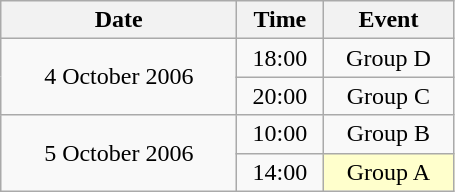<table class = "wikitable" style="text-align:center;">
<tr>
<th width=150>Date</th>
<th width=50>Time</th>
<th width=80>Event</th>
</tr>
<tr>
<td rowspan=2>4 October 2006</td>
<td>18:00</td>
<td>Group D</td>
</tr>
<tr>
<td>20:00</td>
<td>Group C</td>
</tr>
<tr>
<td rowspan=2>5 October 2006</td>
<td>10:00</td>
<td>Group B</td>
</tr>
<tr>
<td>14:00</td>
<td bgcolor=ffffcc>Group A</td>
</tr>
</table>
